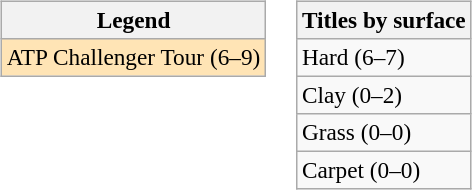<table>
<tr valign=top>
<td><br><table class=wikitable style=font-size:97%>
<tr>
<th>Legend</th>
</tr>
<tr bgcolor="moccasin">
<td>ATP Challenger Tour (6–9)</td>
</tr>
</table>
</td>
<td><br><table class=wikitable style=font-size:97%>
<tr>
<th>Titles by surface</th>
</tr>
<tr>
<td>Hard (6–7)</td>
</tr>
<tr>
<td>Clay (0–2)</td>
</tr>
<tr>
<td>Grass (0–0)</td>
</tr>
<tr>
<td>Carpet (0–0)</td>
</tr>
</table>
</td>
</tr>
</table>
